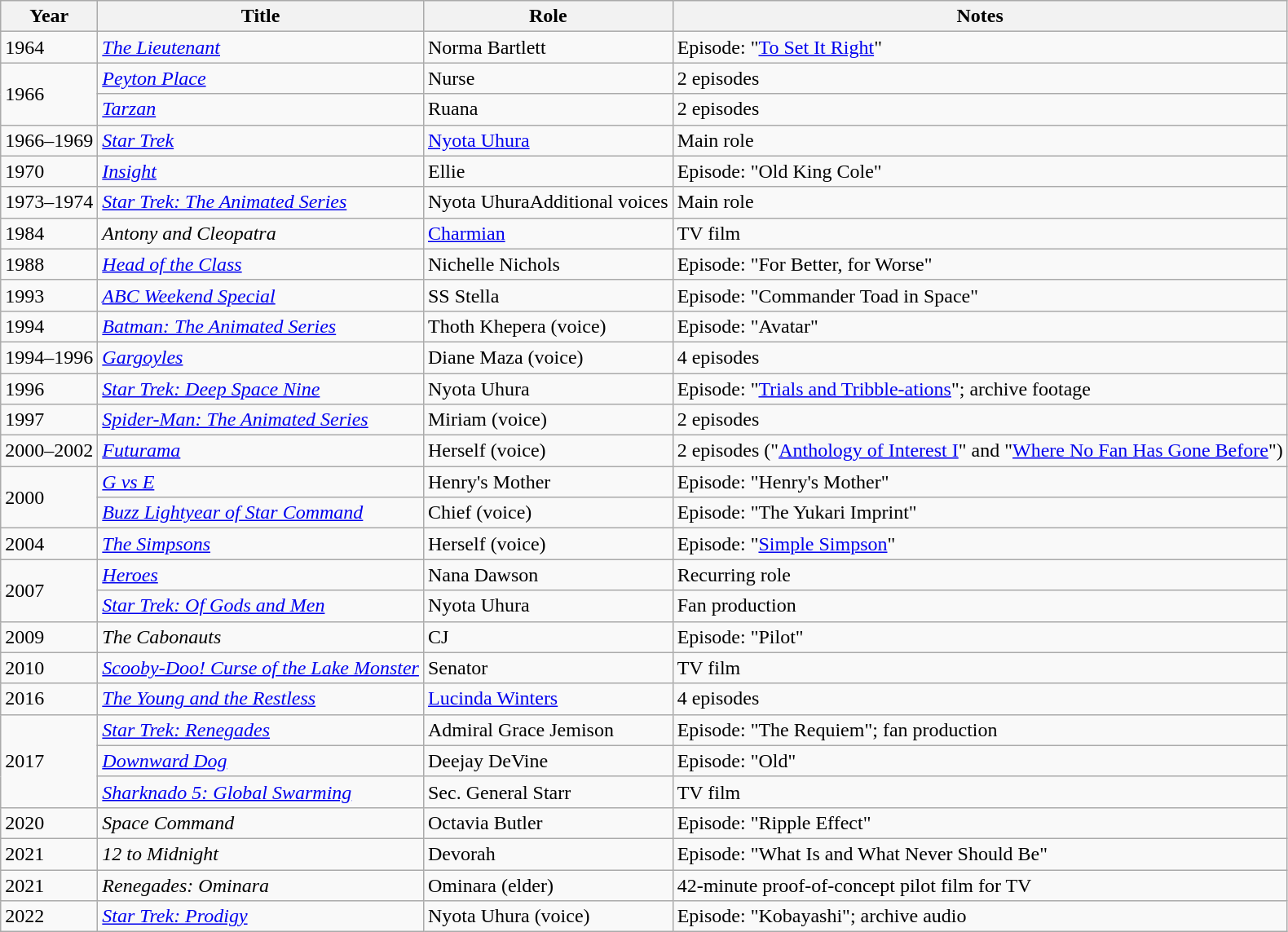<table class="wikitable">
<tr>
<th>Year</th>
<th>Title</th>
<th>Role</th>
<th>Notes</th>
</tr>
<tr>
<td>1964</td>
<td><em><a href='#'>The Lieutenant</a></em></td>
<td>Norma Bartlett</td>
<td>Episode: "<a href='#'>To Set It Right</a>"</td>
</tr>
<tr>
<td rowspan=2>1966</td>
<td><em><a href='#'>Peyton Place</a></em></td>
<td>Nurse</td>
<td>2 episodes</td>
</tr>
<tr>
<td><em><a href='#'>Tarzan</a></em></td>
<td>Ruana</td>
<td>2 episodes</td>
</tr>
<tr>
<td>1966–1969</td>
<td><em><a href='#'>Star Trek</a></em></td>
<td><a href='#'>Nyota Uhura</a></td>
<td>Main role</td>
</tr>
<tr>
<td>1970</td>
<td><em><a href='#'>Insight</a></em></td>
<td>Ellie</td>
<td>Episode: "Old King Cole"</td>
</tr>
<tr>
<td>1973–1974</td>
<td><em><a href='#'>Star Trek: The Animated Series</a></em></td>
<td>Nyota UhuraAdditional voices</td>
<td>Main role</td>
</tr>
<tr>
<td>1984</td>
<td><em>Antony and Cleopatra</em></td>
<td><a href='#'>Charmian</a></td>
<td>TV film</td>
</tr>
<tr>
<td>1988</td>
<td><em><a href='#'>Head of the Class</a></em></td>
<td>Nichelle Nichols</td>
<td>Episode: "For Better, for Worse"</td>
</tr>
<tr>
<td>1993</td>
<td><em><a href='#'>ABC Weekend Special</a></em></td>
<td>SS Stella</td>
<td>Episode: "Commander Toad in Space"</td>
</tr>
<tr>
<td>1994</td>
<td><em><a href='#'>Batman: The Animated Series</a></em></td>
<td>Thoth Khepera (voice)</td>
<td>Episode: "Avatar"</td>
</tr>
<tr>
<td>1994–1996</td>
<td><em><a href='#'>Gargoyles</a></em></td>
<td>Diane Maza (voice)</td>
<td>4 episodes</td>
</tr>
<tr>
<td>1996</td>
<td><em><a href='#'>Star Trek: Deep Space Nine</a></em></td>
<td>Nyota Uhura</td>
<td>Episode: "<a href='#'>Trials and Tribble-ations</a>"; archive footage</td>
</tr>
<tr>
<td>1997</td>
<td><em><a href='#'>Spider-Man: The Animated Series</a></em></td>
<td>Miriam (voice)</td>
<td>2 episodes</td>
</tr>
<tr>
<td>2000–2002</td>
<td><em><a href='#'>Futurama</a></em></td>
<td>Herself (voice)</td>
<td>2 episodes ("<a href='#'>Anthology of Interest I</a>" and "<a href='#'>Where No Fan Has Gone Before</a>")</td>
</tr>
<tr>
<td rowspan="2">2000</td>
<td><em><a href='#'>G vs E</a></em></td>
<td>Henry's Mother</td>
<td>Episode: "Henry's Mother"</td>
</tr>
<tr>
<td><em><a href='#'>Buzz Lightyear of Star Command</a></em></td>
<td>Chief (voice)</td>
<td>Episode: "The Yukari Imprint"</td>
</tr>
<tr>
<td>2004</td>
<td><em><a href='#'>The Simpsons</a></em></td>
<td>Herself (voice)</td>
<td>Episode: "<a href='#'>Simple Simpson</a>"</td>
</tr>
<tr>
<td rowspan="2">2007</td>
<td><em><a href='#'>Heroes</a></em></td>
<td>Nana Dawson</td>
<td>Recurring role</td>
</tr>
<tr>
<td><em><a href='#'>Star Trek: Of Gods and Men</a></em></td>
<td>Nyota Uhura</td>
<td>Fan production</td>
</tr>
<tr>
<td>2009</td>
<td><em>The Cabonauts</em></td>
<td>CJ</td>
<td>Episode: "Pilot"</td>
</tr>
<tr>
<td>2010</td>
<td><em><a href='#'>Scooby-Doo! Curse of the Lake Monster</a></em></td>
<td>Senator</td>
<td>TV film</td>
</tr>
<tr>
<td>2016</td>
<td><em><a href='#'>The Young and the Restless</a></em></td>
<td><a href='#'>Lucinda Winters</a></td>
<td>4 episodes</td>
</tr>
<tr>
<td rowspan="3">2017</td>
<td><em><a href='#'>Star Trek: Renegades</a></em></td>
<td>Admiral Grace Jemison</td>
<td>Episode: "The Requiem"; fan production</td>
</tr>
<tr>
<td><em><a href='#'>Downward Dog</a></em></td>
<td>Deejay DeVine</td>
<td>Episode: "Old"</td>
</tr>
<tr>
<td><em><a href='#'>Sharknado 5: Global Swarming</a></em></td>
<td>Sec. General Starr</td>
<td>TV film</td>
</tr>
<tr>
<td>2020</td>
<td><em>Space Command</em></td>
<td>Octavia Butler</td>
<td>Episode: "Ripple Effect"</td>
</tr>
<tr>
<td>2021</td>
<td><em>12 to Midnight</em></td>
<td>Devorah</td>
<td>Episode: "What Is and What Never Should Be"</td>
</tr>
<tr>
<td>2021</td>
<td><em>Renegades: Ominara</em></td>
<td>Ominara (elder)</td>
<td>42-minute proof-of-concept pilot film for TV</td>
</tr>
<tr>
<td>2022</td>
<td><em><a href='#'>Star Trek: Prodigy</a></em></td>
<td>Nyota Uhura (voice)</td>
<td>Episode: "Kobayashi"; archive audio</td>
</tr>
</table>
